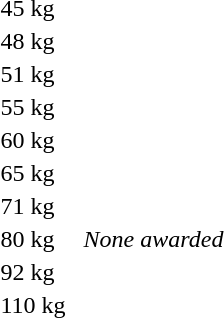<table>
<tr>
<td>45 kg</td>
<td></td>
<td></td>
<td></td>
</tr>
<tr>
<td>48 kg</td>
<td></td>
<td></td>
<td></td>
</tr>
<tr>
<td>51 kg</td>
<td></td>
<td></td>
<td></td>
</tr>
<tr>
<td>55 kg</td>
<td></td>
<td></td>
<td></td>
</tr>
<tr>
<td>60 kg</td>
<td></td>
<td></td>
<td></td>
</tr>
<tr>
<td>65 kg</td>
<td></td>
<td></td>
<td></td>
</tr>
<tr>
<td>71 kg</td>
<td></td>
<td></td>
<td></td>
</tr>
<tr>
<td>80 kg</td>
<td></td>
<td></td>
<td><em>None awarded</em></td>
</tr>
<tr>
<td>92 kg</td>
<td></td>
<td></td>
<td></td>
</tr>
<tr>
<td>110 kg</td>
<td></td>
<td></td>
<td></td>
</tr>
</table>
